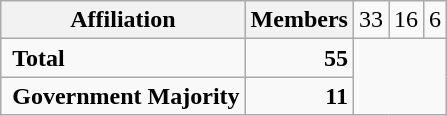<table class="wikitable">
<tr>
<th colspan="2">Affiliation</th>
<th>Members<br></th>
<td align="right">33<br></td>
<td align="right">16<br></td>
<td align="right">6</td>
</tr>
<tr>
<td colspan="2" rowspan="1"> <strong>Total</strong><br></td>
<td align="right"><strong>55</strong></td>
</tr>
<tr>
<td colspan="2" rowspan="1"> <strong>Government Majority</strong><br></td>
<td align="right"><strong>11</strong></td>
</tr>
</table>
